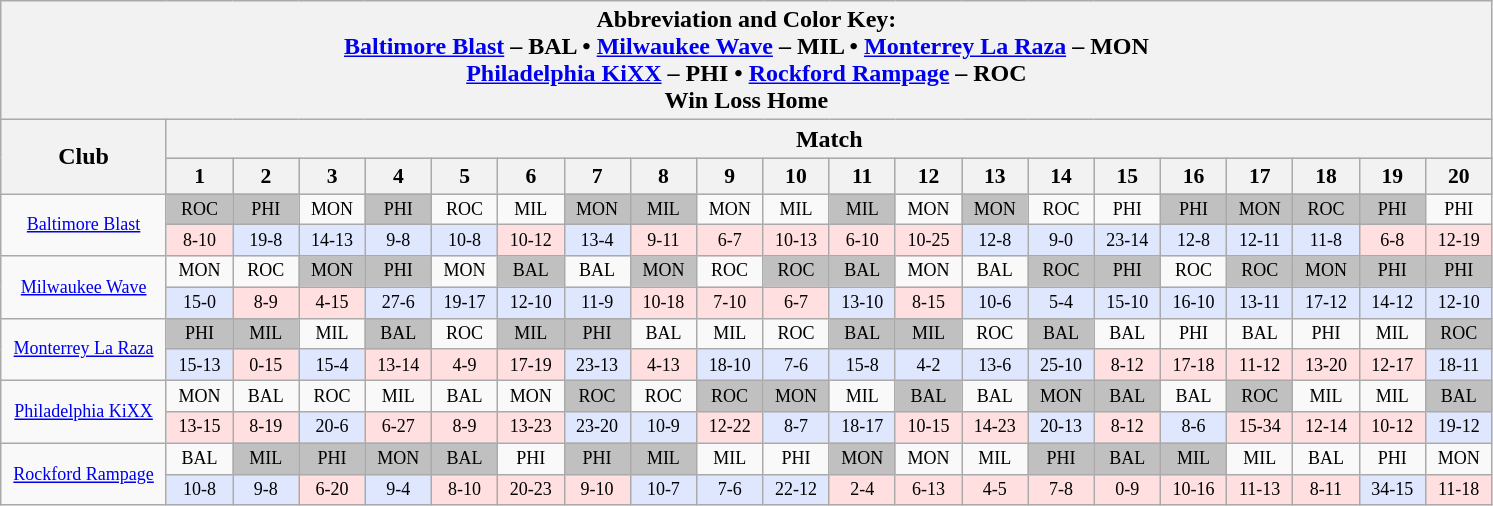<table class="wikitable" style="text-align:center;width=90%">
<tr>
<th colspan="31">Abbreviation and Color Key:<br><a href='#'>Baltimore Blast</a> – BAL • <a href='#'>Milwaukee Wave</a> – MIL • <a href='#'>Monterrey La Raza</a> – MON <br> <a href='#'>Philadelphia KiXX</a> – PHI • <a href='#'>Rockford Rampage</a> – ROC <br><span>Win</span>  <span>Loss</span>  <span>Home</span></th>
</tr>
<tr>
<th width="10%" rowspan="2">Club</th>
<th width="80%" colspan="30">Match</th>
</tr>
<tr style="background-color:#CCCCCC; font-size: 90%">
<th width="4%">1</th>
<th width="4%">2</th>
<th width="4%">3</th>
<th width="4%">4</th>
<th width="4%">5</th>
<th width="4%">6</th>
<th width="4%">7</th>
<th width="4%">8</th>
<th width="4%">9</th>
<th width="4%">10</th>
<th width="4%">11</th>
<th width="4%">12</th>
<th width="4%">13</th>
<th width="4%">14</th>
<th width="4%">15</th>
<th width="4%">16</th>
<th width="4%">17</th>
<th width="4%">18</th>
<th width="4%">19</th>
<th width="4%">20<br></th>
</tr>
<tr style="font-size: 75%">
<td rowspan="2"><a href='#'>Baltimore Blast</a></td>
<td bgcolor=#C0C0C0>ROC</td>
<td bgcolor=#C0C0C0>PHI</td>
<td>MON</td>
<td bgcolor=#C0C0C0>PHI</td>
<td>ROC</td>
<td>MIL</td>
<td bgcolor=#C0C0C0>MON</td>
<td bgcolor=#C0C0C0>MIL</td>
<td>MON</td>
<td>MIL</td>
<td bgcolor=#C0C0C0>MIL</td>
<td>MON</td>
<td bgcolor=#C0C0C0>MON</td>
<td>ROC</td>
<td>PHI</td>
<td bgcolor=#C0C0C0>PHI</td>
<td bgcolor=#C0C0C0>MON</td>
<td bgcolor=#C0C0C0>ROC</td>
<td bgcolor=#C0C0C0>PHI</td>
<td>PHI</td>
</tr>
<tr style="font-size: 75%">
<td bgcolor=#FFDFDF>8-10</td>
<td bgcolor=#DFE7FF>19-8</td>
<td bgcolor=#DFE7FF>14-13</td>
<td bgcolor=#DFE7FF>9-8</td>
<td bgcolor=#DFE7FF>10-8</td>
<td bgcolor=#FFDFDF>10-12</td>
<td bgcolor=#DFE7FF>13-4</td>
<td bgcolor=#FFDFDF>9-11</td>
<td bgcolor=#FFDFDF>6-7</td>
<td bgcolor=#FFDFDF>10-13</td>
<td bgcolor=#FFDFDF>6-10</td>
<td bgcolor=#FFDFDF>10-25</td>
<td bgcolor=#DFE7FF>12-8</td>
<td bgcolor=#DFE7FF>9-0</td>
<td bgcolor=#DFE7FF>23-14</td>
<td bgcolor=#DFE7FF>12-8</td>
<td bgcolor=#DFE7FF>12-11</td>
<td bgcolor=#DFE7FF>11-8</td>
<td bgcolor=#FFDFDF>6-8</td>
<td bgcolor=#FFDFDF>12-19</td>
</tr>
<tr style="font-size: 75%">
<td rowspan="2"><a href='#'>Milwaukee Wave</a></td>
<td>MON</td>
<td>ROC</td>
<td bgcolor=#C0C0C0>MON</td>
<td bgcolor=#C0C0C0>PHI</td>
<td>MON</td>
<td bgcolor=#C0C0C0>BAL</td>
<td>BAL</td>
<td bgcolor=#C0C0C0>MON</td>
<td>ROC</td>
<td bgcolor=#C0C0C0>ROC</td>
<td bgcolor=#C0C0C0>BAL</td>
<td>MON</td>
<td>BAL</td>
<td bgcolor=#C0C0C0>ROC</td>
<td bgcolor=#C0C0C0>PHI</td>
<td>ROC</td>
<td bgcolor=#C0C0C0>ROC</td>
<td bgcolor=#C0C0C0>MON</td>
<td bgcolor=#C0C0C0>PHI</td>
<td bgcolor=#C0C0C0>PHI</td>
</tr>
<tr style="font-size: 75%">
<td bgcolor=#DFE7FF>15-0</td>
<td bgcolor=#FFDFDF>8-9</td>
<td bgcolor=#FFDFDF>4-15</td>
<td bgcolor=#DFE7FF>27-6</td>
<td bgcolor=#DFE7FF>19-17</td>
<td bgcolor=#DFE7FF>12-10</td>
<td bgcolor=#DFE7FF>11-9</td>
<td bgcolor=#FFDFDF>10-18</td>
<td bgcolor=#FFDFDF>7-10</td>
<td bgcolor=#FFDFDF>6-7</td>
<td bgcolor=#DFE7FF>13-10</td>
<td bgcolor=#FFDFDF>8-15</td>
<td bgcolor=#DFE7FF>10-6</td>
<td bgcolor=#DFE7FF>5-4</td>
<td bgcolor=#DFE7FF>15-10</td>
<td bgcolor=#DFE7FF>16-10</td>
<td bgcolor=#DFE7FF>13-11</td>
<td bgcolor=#DFE7FF>17-12</td>
<td bgcolor=#DFE7FF>14-12</td>
<td bgcolor=#DFE7FF>12-10</td>
</tr>
<tr style="font-size: 75%">
<td rowspan="2"><a href='#'>Monterrey La Raza</a></td>
<td bgcolor=#C0C0C0>PHI</td>
<td bgcolor=#C0C0C0>MIL</td>
<td>MIL</td>
<td bgcolor=#C0C0C0>BAL</td>
<td>ROC</td>
<td bgcolor=#C0C0C0>MIL</td>
<td bgcolor=#C0C0C0>PHI</td>
<td>BAL</td>
<td>MIL</td>
<td>ROC</td>
<td bgcolor=#C0C0C0>BAL</td>
<td bgcolor=#C0C0C0>MIL</td>
<td>ROC</td>
<td bgcolor=#C0C0C0>BAL</td>
<td>BAL</td>
<td>PHI</td>
<td>BAL</td>
<td>PHI</td>
<td>MIL</td>
<td bgcolor=#C0C0C0>ROC</td>
</tr>
<tr style="font-size: 75%">
<td bgcolor=#DFE7FF>15-13</td>
<td bgcolor=#FFDFDF>0-15</td>
<td bgcolor=#DFE7FF>15-4</td>
<td bgcolor=#FFDFDF>13-14</td>
<td bgcolor=#FFDFDF>4-9</td>
<td bgcolor=#FFDFDF>17-19</td>
<td bgcolor=#DFE7FF>23-13</td>
<td bgcolor=#FFDFDF>4-13</td>
<td bgcolor=#DFE7FF>18-10</td>
<td bgcolor=#DFE7FF>7-6</td>
<td bgcolor=#DFE7FF>15-8</td>
<td bgcolor=#DFE7FF>4-2</td>
<td bgcolor=#DFE7FF>13-6</td>
<td bgcolor=#DFE7FF>25-10</td>
<td bgcolor=#FFDFDF>8-12</td>
<td bgcolor=#FFDFDF>17-18</td>
<td bgcolor=#FFDFDF>11-12</td>
<td bgcolor=#FFDFDF>13-20</td>
<td bgcolor=#FFDFDF>12-17</td>
<td bgcolor=#DFE7FF>18-11</td>
</tr>
<tr style="font-size: 75%">
<td rowspan="2"><a href='#'>Philadelphia KiXX</a></td>
<td>MON</td>
<td>BAL</td>
<td>ROC</td>
<td>MIL</td>
<td>BAL</td>
<td>MON</td>
<td bgcolor=#C0C0C0>ROC</td>
<td>ROC</td>
<td bgcolor=#C0C0C0>ROC</td>
<td bgcolor=#C0C0C0>MON</td>
<td>MIL</td>
<td bgcolor=#C0C0C0>BAL</td>
<td>BAL</td>
<td bgcolor=#C0C0C0>MON</td>
<td bgcolor=#C0C0C0>BAL</td>
<td>BAL</td>
<td bgcolor=#C0C0C0>ROC</td>
<td>MIL</td>
<td>MIL</td>
<td bgcolor=#C0C0C0>BAL</td>
</tr>
<tr style="font-size: 75%">
<td bgcolor=#FFDFDF>13-15</td>
<td bgcolor=#FFDFDF>8-19</td>
<td bgcolor=#DFE7FF>20-6</td>
<td bgcolor=#FFDFDF>6-27</td>
<td bgcolor=#FFDFDF>8-9</td>
<td bgcolor=#FFDFDF>13-23</td>
<td bgcolor=#DFE7FF>23-20</td>
<td bgcolor=#DFE7FF>10-9</td>
<td bgcolor=#FFDFDF>12-22</td>
<td bgcolor=#DFE7FF>8-7</td>
<td bgcolor=#DFE7FF>18-17</td>
<td bgcolor=#FFDFDF>10-15</td>
<td bgcolor=#FFDFDF>14-23</td>
<td bgcolor=#DFE7FF>20-13</td>
<td bgcolor=#FFDFDF>8-12</td>
<td bgcolor=#DFE7FF>8-6</td>
<td bgcolor=#FFDFDF>15-34</td>
<td bgcolor=#FFDFDF>12-14</td>
<td bgcolor=#FFDFDF>10-12</td>
<td bgcolor=#DFE7FF>19-12</td>
</tr>
<tr style="font-size: 75%">
<td rowspan="2"><a href='#'>Rockford Rampage</a></td>
<td>BAL</td>
<td bgcolor=#C0C0C0>MIL</td>
<td bgcolor=#C0C0C0>PHI</td>
<td bgcolor=#C0C0C0>MON</td>
<td bgcolor=#C0C0C0>BAL</td>
<td>PHI</td>
<td bgcolor=#C0C0C0>PHI</td>
<td bgcolor=#C0C0C0>MIL</td>
<td>MIL</td>
<td>PHI</td>
<td bgcolor=#C0C0C0>MON</td>
<td>MON</td>
<td>MIL</td>
<td bgcolor=#C0C0C0>PHI</td>
<td bgcolor=#C0C0C0>BAL</td>
<td bgcolor=#C0C0C0>MIL</td>
<td>MIL</td>
<td>BAL</td>
<td>PHI</td>
<td>MON</td>
</tr>
<tr style="font-size: 75%">
<td bgcolor=#DFE7FF>10-8</td>
<td bgcolor=#DFE7FF>9-8</td>
<td bgcolor=#FFDFDF>6-20</td>
<td bgcolor=#DFE7FF>9-4</td>
<td bgcolor=#FFDFDF>8-10</td>
<td bgcolor=#FFDFDF>20-23</td>
<td bgcolor=#FFDFDF>9-10</td>
<td bgcolor=#DFE7FF>10-7</td>
<td bgcolor=#DFE7FF>7-6</td>
<td bgcolor=#DFE7FF>22-12</td>
<td bgcolor=#FFDFDF>2-4</td>
<td bgcolor=#FFDFDF>6-13</td>
<td bgcolor=#FFDFDF>4-5</td>
<td bgcolor=#FFDFDF>7-8</td>
<td bgcolor=#FFDFDF>0-9</td>
<td bgcolor=#FFDFDF>10-16</td>
<td bgcolor=#FFDFDF>11-13</td>
<td bgcolor=#FFDFDF>8-11</td>
<td bgcolor=#DFE7FF>34-15</td>
<td bgcolor=#FFDFDF>11-18</td>
</tr>
</table>
